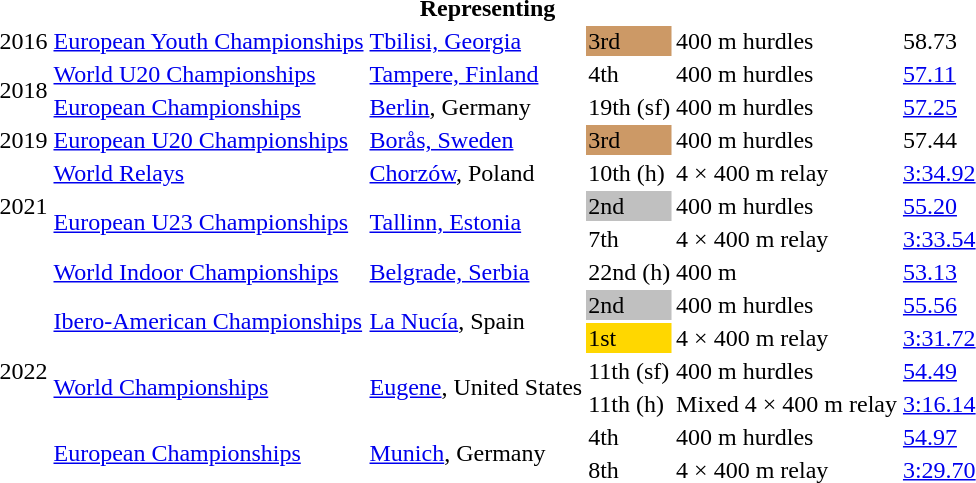<table>
<tr>
<th colspan="6">Representing </th>
</tr>
<tr>
<td>2016</td>
<td><a href='#'>European Youth Championships</a></td>
<td><a href='#'>Tbilisi, Georgia</a></td>
<td bgcolor=cc9966>3rd</td>
<td>400 m hurdles</td>
<td>58.73</td>
</tr>
<tr>
<td rowspan=2>2018</td>
<td><a href='#'>World U20 Championships</a></td>
<td><a href='#'>Tampere, Finland</a></td>
<td>4th</td>
<td>400 m hurdles</td>
<td><a href='#'>57.11</a></td>
</tr>
<tr>
<td><a href='#'>European Championships</a></td>
<td><a href='#'>Berlin</a>, Germany</td>
<td>19th (sf)</td>
<td>400 m hurdles</td>
<td><a href='#'>57.25</a></td>
</tr>
<tr>
<td>2019</td>
<td><a href='#'>European U20 Championships</a></td>
<td><a href='#'>Borås, Sweden</a></td>
<td bgcolor=cc9966>3rd</td>
<td>400 m hurdles</td>
<td>57.44</td>
</tr>
<tr>
<td rowspan=3>2021</td>
<td><a href='#'>World Relays</a></td>
<td><a href='#'>Chorzów</a>, Poland</td>
<td>10th (h)</td>
<td>4 × 400 m relay</td>
<td><a href='#'>3:34.92</a></td>
</tr>
<tr>
<td rowspan=2><a href='#'>European U23 Championships</a></td>
<td rowspan=2><a href='#'>Tallinn, Estonia</a></td>
<td bgcolor=silver>2nd</td>
<td>400 m hurdles</td>
<td><a href='#'>55.20</a></td>
</tr>
<tr>
<td>7th</td>
<td>4 × 400 m relay</td>
<td><a href='#'>3:33.54</a></td>
</tr>
<tr>
<td rowspan=7>2022</td>
<td><a href='#'>World Indoor Championships</a></td>
<td><a href='#'>Belgrade, Serbia</a></td>
<td>22nd (h)</td>
<td>400 m</td>
<td><a href='#'>53.13</a></td>
</tr>
<tr>
<td rowspan=2><a href='#'>Ibero-American Championships</a></td>
<td rowspan=2><a href='#'>La Nucía</a>, Spain</td>
<td bgcolor=silver>2nd</td>
<td>400 m hurdles</td>
<td><a href='#'>55.56</a></td>
</tr>
<tr>
<td bgcolor=gold>1st</td>
<td>4 × 400 m relay</td>
<td><a href='#'>3:31.72</a></td>
</tr>
<tr>
<td rowspan=2><a href='#'>World Championships</a></td>
<td rowspan=2><a href='#'>Eugene</a>, United States</td>
<td>11th (sf)</td>
<td>400 m hurdles</td>
<td><a href='#'>54.49</a></td>
</tr>
<tr>
<td>11th (h)</td>
<td>Mixed 4 × 400 m relay</td>
<td><a href='#'>3:16.14</a></td>
</tr>
<tr>
<td rowspan=2><a href='#'>European Championships</a></td>
<td rowspan=2><a href='#'>Munich</a>, Germany</td>
<td>4th</td>
<td>400 m hurdles</td>
<td><a href='#'>54.97</a></td>
</tr>
<tr>
<td>8th</td>
<td>4 × 400 m relay</td>
<td><a href='#'>3:29.70</a></td>
</tr>
</table>
